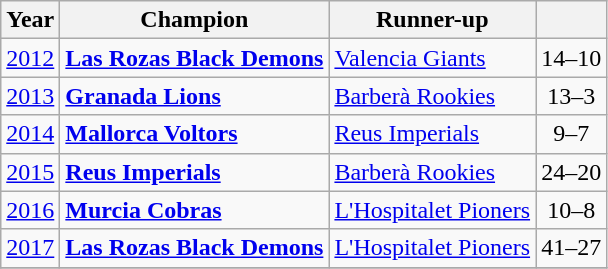<table class="wikitable">
<tr>
<th>Year</th>
<th>Champion</th>
<th>Runner-up</th>
<th></th>
</tr>
<tr>
<td><a href='#'>2012</a></td>
<td><strong><a href='#'>Las Rozas Black Demons</a></strong></td>
<td><a href='#'>Valencia Giants</a></td>
<td align="center">14–10</td>
</tr>
<tr>
<td><a href='#'>2013</a></td>
<td><strong><a href='#'>Granada Lions</a></strong></td>
<td><a href='#'>Barberà Rookies</a></td>
<td align="center">13–3</td>
</tr>
<tr>
<td><a href='#'>2014</a></td>
<td><strong><a href='#'>Mallorca Voltors</a></strong></td>
<td><a href='#'>Reus Imperials</a></td>
<td align="center">9–7</td>
</tr>
<tr>
<td><a href='#'>2015</a></td>
<td><strong><a href='#'>Reus Imperials</a></strong></td>
<td><a href='#'>Barberà Rookies</a></td>
<td align="center">24–20</td>
</tr>
<tr>
<td><a href='#'>2016</a></td>
<td><strong><a href='#'>Murcia Cobras</a></strong></td>
<td><a href='#'>L'Hospitalet Pioners</a></td>
<td align="center">10–8</td>
</tr>
<tr>
<td><a href='#'>2017</a></td>
<td><strong><a href='#'>Las Rozas Black Demons</a></strong></td>
<td><a href='#'>L'Hospitalet Pioners</a></td>
<td align="center">41–27</td>
</tr>
<tr>
</tr>
</table>
